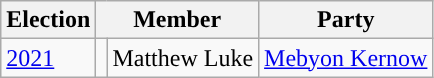<table class="wikitable">
<tr>
<th>Election</th>
<th colspan="2">Member</th>
<th>Party</th>
</tr>
<tr>
<td><a href='#'>2021</a></td>
<td rowspan="1" style="background-color: "></td>
<td rowspan="1">Matthew Luke</td>
<td rowspan="1"><a href='#'>Mebyon Kernow</a></td>
</tr>
</table>
